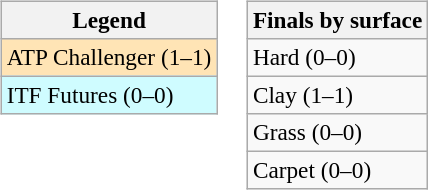<table>
<tr valign=top>
<td><br><table class=wikitable style=font-size:97%>
<tr>
<th>Legend</th>
</tr>
<tr bgcolor=moccasin>
<td>ATP Challenger (1–1)</td>
</tr>
<tr bgcolor=cffcff>
<td>ITF Futures (0–0)</td>
</tr>
</table>
</td>
<td><br><table class=wikitable style=font-size:97%>
<tr>
<th>Finals by surface</th>
</tr>
<tr>
<td>Hard (0–0)</td>
</tr>
<tr>
<td>Clay (1–1)</td>
</tr>
<tr>
<td>Grass (0–0)</td>
</tr>
<tr>
<td>Carpet (0–0)</td>
</tr>
</table>
</td>
</tr>
</table>
